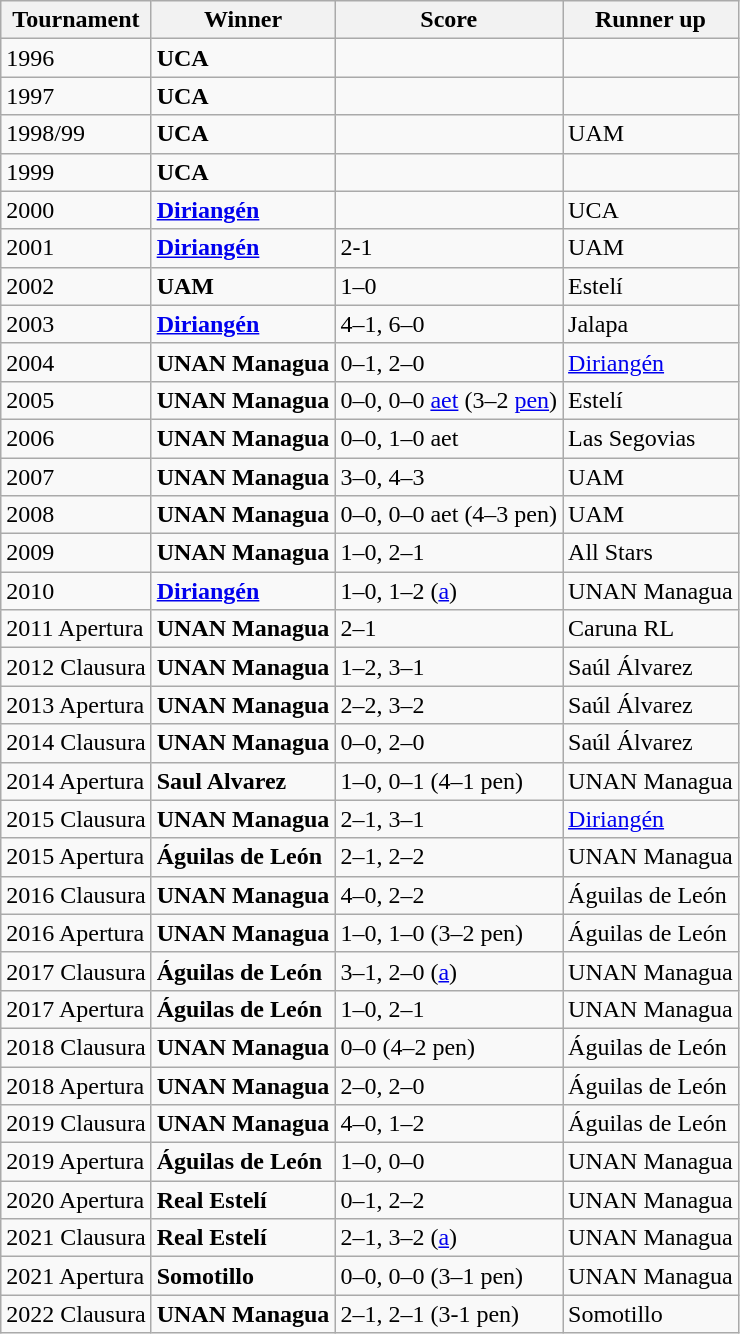<table class="sortable wikitable">
<tr>
<th>Tournament</th>
<th>Winner</th>
<th>Score</th>
<th>Runner up</th>
</tr>
<tr>
<td>1996</td>
<td><strong>UCA</strong></td>
<td></td>
<td></td>
</tr>
<tr>
<td>1997</td>
<td><strong>UCA</strong></td>
<td></td>
<td></td>
</tr>
<tr>
<td>1998/99</td>
<td><strong>UCA</strong></td>
<td></td>
<td>UAM</td>
</tr>
<tr>
<td>1999</td>
<td><strong>UCA</strong></td>
<td></td>
<td></td>
</tr>
<tr>
<td>2000</td>
<td><strong><a href='#'>Diriangén</a></strong></td>
<td></td>
<td>UCA</td>
</tr>
<tr>
<td>2001</td>
<td><strong><a href='#'>Diriangén</a></strong></td>
<td>2-1</td>
<td>UAM</td>
</tr>
<tr>
<td>2002</td>
<td><strong>UAM</strong></td>
<td>1–0</td>
<td>Estelí</td>
</tr>
<tr>
<td>2003</td>
<td><strong><a href='#'>Diriangén</a></strong></td>
<td>4–1, 6–0</td>
<td>Jalapa</td>
</tr>
<tr>
<td>2004</td>
<td><strong>UNAN Managua</strong></td>
<td>0–1, 2–0</td>
<td><a href='#'>Diriangén</a></td>
</tr>
<tr>
<td>2005</td>
<td><strong>UNAN Managua</strong></td>
<td>0–0, 0–0 <a href='#'>aet</a> (3–2 <a href='#'>pen</a>)</td>
<td>Estelí</td>
</tr>
<tr>
<td>2006</td>
<td><strong>UNAN Managua</strong></td>
<td>0–0, 1–0 aet</td>
<td>Las Segovias</td>
</tr>
<tr>
<td>2007</td>
<td><strong>UNAN Managua</strong></td>
<td>3–0, 4–3</td>
<td>UAM</td>
</tr>
<tr>
<td>2008</td>
<td><strong>UNAN Managua</strong></td>
<td>0–0, 0–0 aet (4–3 pen)</td>
<td>UAM</td>
</tr>
<tr>
<td>2009</td>
<td><strong>UNAN Managua</strong></td>
<td>1–0, 2–1</td>
<td>All Stars</td>
</tr>
<tr>
<td>2010</td>
<td><strong><a href='#'>Diriangén</a></strong></td>
<td>1–0, 1–2 (<a href='#'>a</a>)</td>
<td>UNAN Managua</td>
</tr>
<tr>
<td>2011 Apertura</td>
<td><strong>UNAN Managua</strong></td>
<td>2–1</td>
<td>Caruna RL</td>
</tr>
<tr>
<td>2012 Clausura </td>
<td><strong>UNAN Managua</strong></td>
<td>1–2, 3–1</td>
<td>Saúl Álvarez</td>
</tr>
<tr>
<td>2013 Apertura</td>
<td><strong>UNAN Managua</strong></td>
<td>2–2, 3–2</td>
<td>Saúl Álvarez</td>
</tr>
<tr>
<td>2014 Clausura</td>
<td><strong>UNAN Managua</strong></td>
<td>0–0, 2–0</td>
<td>Saúl Álvarez</td>
</tr>
<tr>
<td>2014 Apertura</td>
<td><strong>Saul Alvarez</strong></td>
<td>1–0, 0–1 (4–1 pen)</td>
<td>UNAN Managua</td>
</tr>
<tr>
<td>2015 Clausura</td>
<td><strong>UNAN Managua</strong></td>
<td>2–1, 3–1 </td>
<td><a href='#'>Diriangén</a></td>
</tr>
<tr>
<td>2015 Apertura</td>
<td><strong>Águilas de León</strong></td>
<td>2–1, 2–2</td>
<td>UNAN Managua</td>
</tr>
<tr>
<td>2016 Clausura</td>
<td><strong>UNAN Managua</strong></td>
<td>4–0, 2–2</td>
<td>Águilas de León</td>
</tr>
<tr>
<td>2016 Apertura</td>
<td><strong>UNAN Managua</strong></td>
<td>1–0, 1–0 (3–2 pen)</td>
<td>Águilas de León</td>
</tr>
<tr>
<td>2017 Clausura</td>
<td><strong>Águilas de León</strong></td>
<td>3–1, 2–0 (<a href='#'>a</a>)</td>
<td>UNAN Managua</td>
</tr>
<tr>
<td>2017 Apertura</td>
<td><strong>Águilas de León</strong></td>
<td>1–0, 2–1</td>
<td>UNAN Managua</td>
</tr>
<tr>
<td>2018 Clausura</td>
<td><strong>UNAN Managua</strong></td>
<td>0–0 (4–2 pen)</td>
<td>Águilas de León</td>
</tr>
<tr>
<td>2018 Apertura</td>
<td><strong>UNAN Managua</strong></td>
<td>2–0, 2–0</td>
<td>Águilas de León</td>
</tr>
<tr>
<td>2019 Clausura</td>
<td><strong>UNAN Managua</strong></td>
<td>4–0, 1–2</td>
<td>Águilas de León</td>
</tr>
<tr>
<td>2019 Apertura</td>
<td><strong>Águilas de León</strong></td>
<td>1–0, 0–0</td>
<td>UNAN Managua</td>
</tr>
<tr>
<td>2020 Apertura</td>
<td><strong>Real Estelí</strong></td>
<td>0–1, 2–2</td>
<td>UNAN Managua</td>
</tr>
<tr>
<td>2021 Clausura</td>
<td><strong>Real Estelí</strong></td>
<td>2–1, 3–2 (<a href='#'>a</a>)</td>
<td>UNAN Managua</td>
</tr>
<tr>
<td>2021 Apertura</td>
<td><strong>Somotillo</strong></td>
<td>0–0, 0–0 (3–1 pen)</td>
<td>UNAN Managua</td>
</tr>
<tr>
<td>2022 Clausura</td>
<td><strong>UNAN Managua</strong></td>
<td>2–1, 2–1 (3-1 pen)</td>
<td>Somotillo</td>
</tr>
</table>
